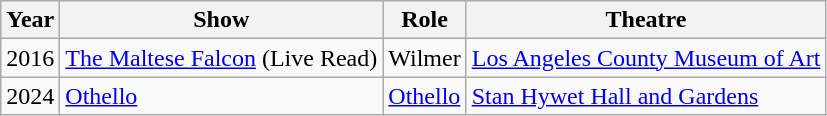<table class="wikitable unsortable">
<tr>
<th>Year</th>
<th>Show</th>
<th>Role</th>
<th>Theatre</th>
</tr>
<tr>
<td>2016</td>
<td><a href='#'>The Maltese Falcon</a> (Live Read)</td>
<td>Wilmer</td>
<td><a href='#'>Los Angeles County Museum of Art</a></td>
</tr>
<tr>
<td>2024</td>
<td><a href='#'>Othello</a></td>
<td><a href='#'>Othello</a></td>
<td><a href='#'>Stan Hywet Hall and Gardens</a></td>
</tr>
</table>
